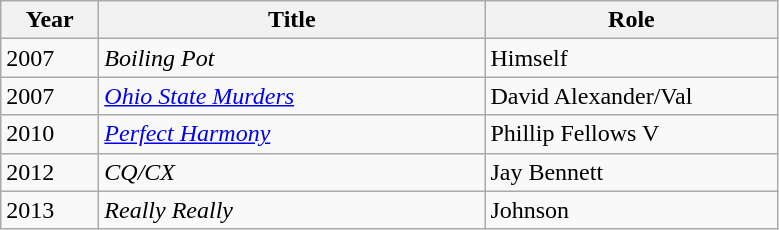<table class="wikitable sortable">
<tr>
<th width="58x">Year</th>
<th width="250px">Title</th>
<th width="188px">Role</th>
</tr>
<tr>
<td>2007</td>
<td><em>Boiling Pot</em></td>
<td>Himself</td>
</tr>
<tr>
<td>2007</td>
<td><em><a href='#'>Ohio State Murders</a></em></td>
<td>David Alexander/Val</td>
</tr>
<tr>
<td>2010</td>
<td><em><a href='#'>Perfect Harmony</a></em></td>
<td>Phillip Fellows V</td>
</tr>
<tr>
<td>2012</td>
<td><em>CQ/CX</em></td>
<td>Jay Bennett</td>
</tr>
<tr>
<td>2013</td>
<td><em>Really Really</em></td>
<td>Johnson</td>
</tr>
</table>
